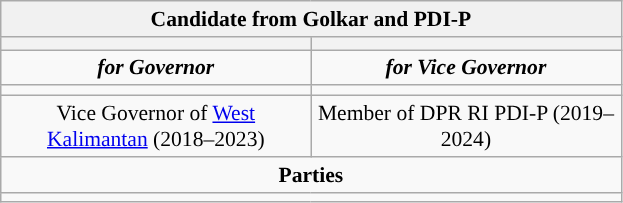<table class="wikitable" style="font-size:90%; text-align:center;">
<tr>
<td colspan=2 style="background:#f1f1f1;"><strong>Candidate from Golkar and PDI-P</strong></td>
</tr>
<tr>
<th style="font-size:135%; background:#"><a href='#'></a></th>
<th style="font-size:135%; background:#"><a href='#'></a></th>
</tr>
<tr style="color:#000; font-size:100%; background:#">
<td style="width:3em; width:200px;"><strong><em>for Governor</em></strong></td>
<td style="width:3em; width:200px;"><strong><em>for Vice Governor</em></strong></td>
</tr>
<tr>
<td></td>
<td></td>
</tr>
<tr>
<td>Vice Governor of <a href='#'>West Kalimantan</a> (2018–2023)</td>
<td>Member of DPR RI PDI-P (2019–2024)</td>
</tr>
<tr>
<td colspan=2><strong>Parties</strong></td>
</tr>
<tr>
<td colspan=2> </td>
</tr>
</table>
